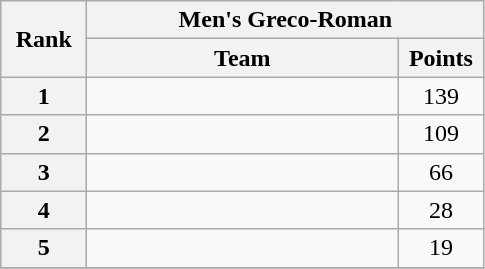<table class="wikitable" style="text-align:center;">
<tr>
<th rowspan="2" width="50">Rank</th>
<th colspan="2">Men's Greco-Roman</th>
</tr>
<tr>
<th width="200">Team</th>
<th width="50">Points</th>
</tr>
<tr>
<th>1</th>
<td align="left"></td>
<td>139</td>
</tr>
<tr>
<th>2</th>
<td align="left"></td>
<td>109</td>
</tr>
<tr>
<th>3</th>
<td align="left"></td>
<td>66</td>
</tr>
<tr>
<th>4</th>
<td align="left"></td>
<td>28</td>
</tr>
<tr>
<th>5</th>
<td align="left"></td>
<td>19</td>
</tr>
<tr>
</tr>
</table>
